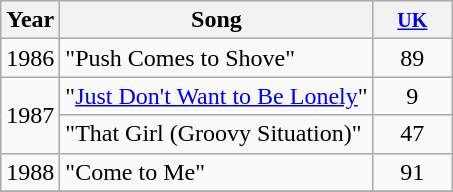<table class="wikitable">
<tr>
<th>Year</th>
<th>Song</th>
<th style="width:45px;"><small><a href='#'>UK</a></small><br></th>
</tr>
<tr>
<td>1986</td>
<td>"Push Comes to Shove"</td>
<td align=center>89</td>
</tr>
<tr>
<td rowspan="2">1987</td>
<td>"<a href='#'>Just Don't Want to Be Lonely</a>"</td>
<td align=center>9</td>
</tr>
<tr>
<td>"That Girl (Groovy Situation)"</td>
<td align=center>47</td>
</tr>
<tr>
<td>1988</td>
<td>"Come to Me"</td>
<td align=center>91</td>
</tr>
<tr>
</tr>
</table>
